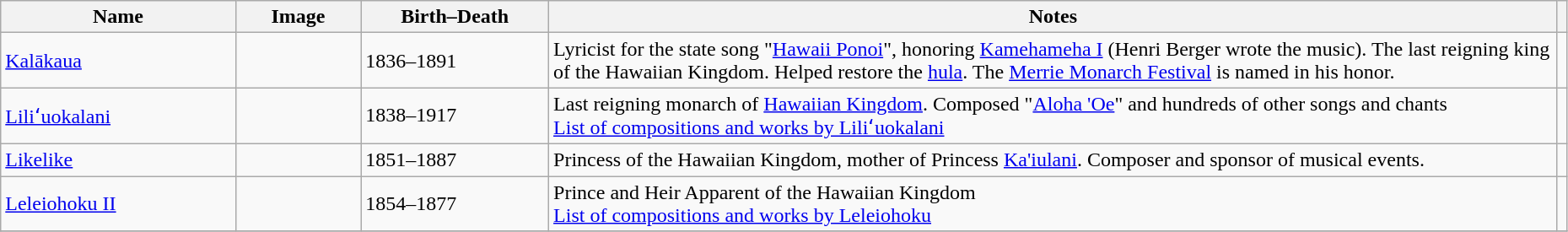<table class="wikitable sortable" style="width:98%">
<tr>
<th scope="col" width = 15%>Name</th>
<th scope="col" width = 8% class="unsortable">Image</th>
<th scope="col" width = 12%>Birth–Death</th>
<th scope="col" class="unsortable">Notes</th>
<th scope="col" class="unsortable"></th>
</tr>
<tr>
<td scope="row"><a href='#'>Kalākaua</a></td>
<td></td>
<td>1836–1891</td>
<td>Lyricist for the state song "<a href='#'>Hawaii Ponoi</a>", honoring <a href='#'>Kamehameha I</a> (Henri Berger wrote the music). The last reigning king of the Hawaiian Kingdom. Helped restore the <a href='#'>hula</a>. The <a href='#'>Merrie Monarch Festival</a> is named in his honor.</td>
<td align="center"></td>
</tr>
<tr>
<td scope="row"><a href='#'>Liliʻuokalani</a></td>
<td></td>
<td>1838–1917</td>
<td>Last reigning monarch of  <a href='#'>Hawaiian Kingdom</a>. Composed "<a href='#'>Aloha 'Oe</a>" and hundreds of other songs and chants<br> <a href='#'>List of compositions and works by Liliʻuokalani</a></td>
<td align="center"></td>
</tr>
<tr>
<td scope="row"><a href='#'>Likelike</a></td>
<td></td>
<td>1851–1887</td>
<td>Princess of the Hawaiian Kingdom, mother of Princess <a href='#'>Ka'iulani</a>. Composer and sponsor of musical events.</td>
<td align="center"></td>
</tr>
<tr>
<td scope="row"><a href='#'>Leleiohoku II</a></td>
<td></td>
<td>1854–1877</td>
<td>Prince and Heir Apparent of the Hawaiian Kingdom<br><a href='#'>List of compositions and works by Leleiohoku</a></td>
<td align="center"></td>
</tr>
<tr>
</tr>
</table>
